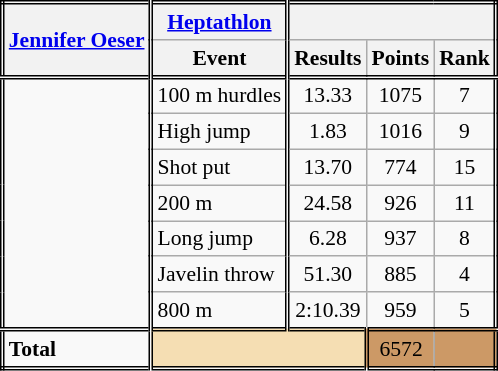<table class=wikitable style="font-size:90%; border: double;">
<tr>
<th style="border-right:double" rowspan="2"><a href='#'>Jennifer Oeser</a></th>
<th style="border-right:double"><a href='#'>Heptathlon</a></th>
<th colspan="3"></th>
</tr>
<tr>
<th style="border-right:double">Event</th>
<th>Results</th>
<th>Points</th>
<th>Rank</th>
</tr>
<tr style="border-top: double;">
<td style="border-right:double" rowspan="7"></td>
<td style="border-right:double">100 m hurdles</td>
<td align=center>13.33</td>
<td align=center>1075</td>
<td align=center>7</td>
</tr>
<tr>
<td style="border-right:double">High jump</td>
<td align=center>1.83</td>
<td align=center>1016</td>
<td align=center>9</td>
</tr>
<tr>
<td style="border-right:double">Shot put</td>
<td align=center>13.70</td>
<td align=center>774</td>
<td align=center>15</td>
</tr>
<tr>
<td style="border-right:double">200 m</td>
<td align=center>24.58</td>
<td align=center>926</td>
<td align=center>11</td>
</tr>
<tr>
<td style="border-right:double">Long jump</td>
<td align=center>6.28</td>
<td align=center>937</td>
<td align=center>8</td>
</tr>
<tr>
<td style="border-right:double">Javelin throw</td>
<td align=center>51.30</td>
<td align=center>885</td>
<td align=center>4</td>
</tr>
<tr>
<td style="border-right:double">800 m</td>
<td align=center>2:10.39</td>
<td align=center>959</td>
<td align=center>5</td>
</tr>
<tr style="border-top: double;">
<td style="border-right:double"><strong>Total</strong></td>
<td colspan="2" style="background:wheat; border-right:double;"></td>
<td align=center bgcolor=cc9966>6572</td>
<td align=center bgcolor=cc9966></td>
</tr>
</table>
